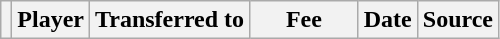<table class="wikitable plainrowheaders sortable">
<tr>
<th></th>
<th scope="col">Player</th>
<th>Transferred to</th>
<th style="width: 65px;">Fee</th>
<th scope="col">Date</th>
<th scope="col">Source</th>
</tr>
</table>
